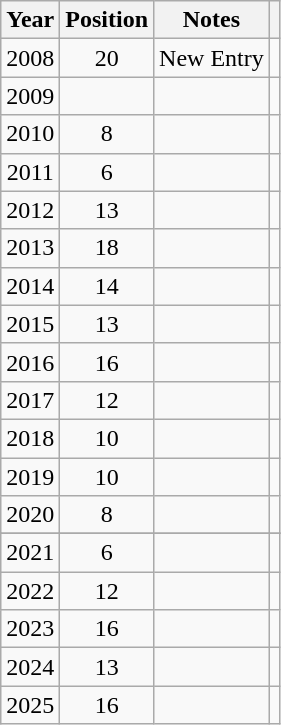<table class="wikitable plainrowheaders" style="text-align:center;">
<tr>
<th>Year</th>
<th>Position</th>
<th>Notes</th>
<th></th>
</tr>
<tr>
<td>2008</td>
<td>20</td>
<td>New Entry</td>
<td></td>
</tr>
<tr>
<td>2009</td>
<td></td>
<td></td>
<td></td>
</tr>
<tr>
<td>2010</td>
<td>8</td>
<td></td>
<td></td>
</tr>
<tr>
<td>2011</td>
<td>6</td>
<td></td>
<td></td>
</tr>
<tr>
<td>2012</td>
<td>13</td>
<td></td>
<td></td>
</tr>
<tr>
<td>2013</td>
<td>18</td>
<td></td>
<td></td>
</tr>
<tr>
<td>2014</td>
<td>14</td>
<td></td>
<td></td>
</tr>
<tr>
<td>2015</td>
<td>13</td>
<td></td>
<td></td>
</tr>
<tr>
<td>2016</td>
<td>16</td>
<td></td>
<td></td>
</tr>
<tr>
<td>2017</td>
<td>12</td>
<td></td>
<td></td>
</tr>
<tr>
<td>2018</td>
<td>10</td>
<td></td>
<td></td>
</tr>
<tr>
<td>2019</td>
<td>10</td>
<td></td>
<td></td>
</tr>
<tr>
<td>2020</td>
<td>8</td>
<td></td>
<td></td>
</tr>
<tr>
</tr>
<tr>
<td>2021</td>
<td>6</td>
<td></td>
<td></td>
</tr>
<tr>
<td>2022</td>
<td>12</td>
<td></td>
<td></td>
</tr>
<tr>
<td>2023</td>
<td>16</td>
<td></td>
<td></td>
</tr>
<tr>
<td>2024</td>
<td>13</td>
<td></td>
<td></td>
</tr>
<tr>
<td>2025</td>
<td>16</td>
<td></td>
<td></td>
</tr>
</table>
